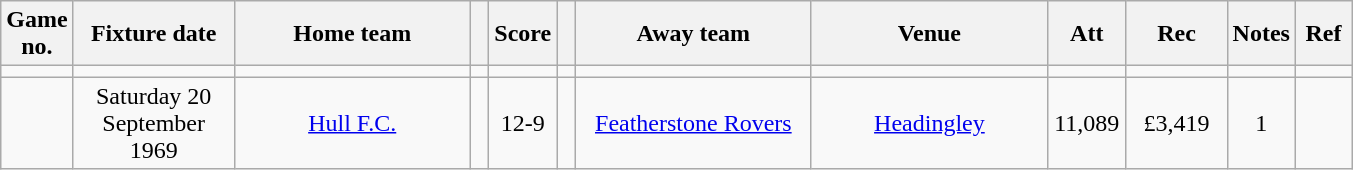<table class="wikitable" style="text-align:center;">
<tr>
<th width=20 abbr="No">Game no.</th>
<th width=100 abbr="Date">Fixture date</th>
<th width=150 abbr="Home team">Home team</th>
<th width=5 abbr="space"></th>
<th width=20 abbr="Score">Score</th>
<th width=5 abbr="space"></th>
<th width=150 abbr="Away team">Away team</th>
<th width=150 abbr="Venue">Venue</th>
<th width=45 abbr="Att">Att</th>
<th width=60 abbr="Rec">Rec</th>
<th width=20 abbr="Notes">Notes</th>
<th width=30 abbr="Ref">Ref</th>
</tr>
<tr>
<td></td>
<td></td>
<td></td>
<td></td>
<td></td>
<td></td>
<td></td>
<td></td>
<td></td>
<td></td>
<td></td>
</tr>
<tr>
<td></td>
<td>Saturday 20 September 1969</td>
<td><a href='#'>Hull F.C.</a></td>
<td></td>
<td>12-9</td>
<td></td>
<td><a href='#'>Featherstone Rovers</a></td>
<td><a href='#'>Headingley</a></td>
<td>11,089</td>
<td>£3,419</td>
<td>1</td>
<td></td>
</tr>
</table>
